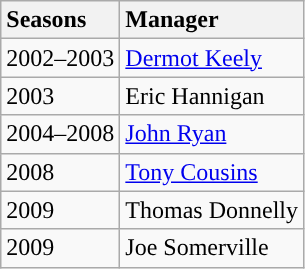<table class="wikitable">
<tr>
<th style="text-align:left">Seasons</th>
<th style="text-align:left">Manager</th>
</tr>
<tr>
<td>2002–2003</td>
<td> <a href='#'>Dermot Keely</a></td>
</tr>
<tr>
<td>2003</td>
<td> Eric Hannigan</td>
</tr>
<tr>
<td>2004–2008</td>
<td> <a href='#'>John Ryan</a></td>
</tr>
<tr>
<td>2008</td>
<td> <a href='#'>Tony Cousins</a></td>
</tr>
<tr>
<td>2009</td>
<td> Thomas Donnelly</td>
</tr>
<tr>
<td>2009</td>
<td> Joe Somerville</td>
</tr>
</table>
